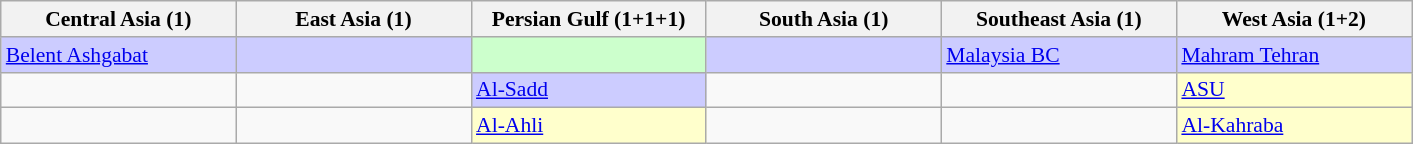<table class=wikitable style="font-size:90%;">
<tr>
<th width=150>Central Asia (1)</th>
<th width=150>East Asia (1)</th>
<th width=150>Persian Gulf (1+1+1)</th>
<th width=150>South Asia (1)</th>
<th width=150>Southeast Asia (1)</th>
<th width=150>West Asia (1+2)</th>
</tr>
<tr>
<td bgcolor=#ccccff> <a href='#'>Belent Ashgabat</a></td>
<td bgcolor=#ccccff></td>
<td bgcolor=#ccffcc></td>
<td bgcolor=#ccccff></td>
<td bgcolor=#ccccff> <a href='#'>Malaysia BC</a></td>
<td bgcolor=#ccccff> <a href='#'>Mahram Tehran</a></td>
</tr>
<tr>
<td></td>
<td></td>
<td bgcolor=#ccccff> <a href='#'>Al-Sadd</a></td>
<td></td>
<td></td>
<td bgcolor=#ffffcc> <a href='#'>ASU</a></td>
</tr>
<tr>
<td></td>
<td></td>
<td bgcolor=#ffffcc> <a href='#'>Al-Ahli</a></td>
<td></td>
<td></td>
<td bgcolor=#ffffcc> <a href='#'>Al-Kahraba</a></td>
</tr>
</table>
